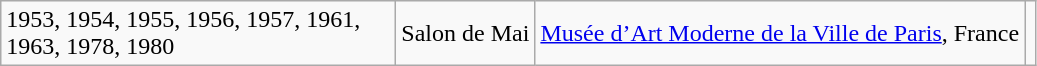<table class="wikitable">
<tr>
<td style="width:16em;vertical-align:top;">1953, 1954, 1955, 1956, 1957, 1961, 1963, 1978, 1980</td>
<td>Salon de Mai</td>
<td><a href='#'>Musée d’Art Moderne de la Ville de Paris</a>, France</td>
<td></td>
</tr>
</table>
